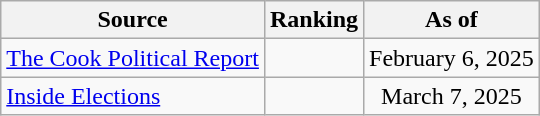<table class="wikitable" style="text-align:center">
<tr>
<th>Source</th>
<th>Ranking</th>
<th>As of</th>
</tr>
<tr>
<td align=left><a href='#'>The Cook Political Report</a></td>
<td></td>
<td>February 6, 2025</td>
</tr>
<tr>
<td align=left><a href='#'>Inside Elections</a></td>
<td></td>
<td>March 7, 2025</td>
</tr>
</table>
